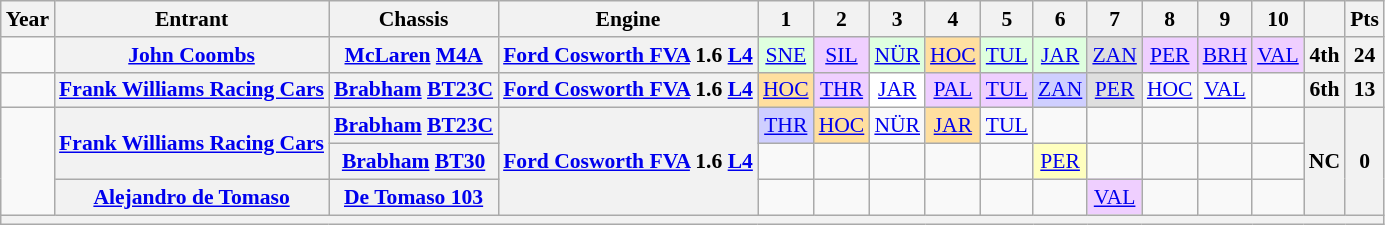<table class="wikitable" style="text-align:center; font-size:90%">
<tr>
<th>Year</th>
<th>Entrant</th>
<th>Chassis</th>
<th>Engine</th>
<th>1</th>
<th>2</th>
<th>3</th>
<th>4</th>
<th>5</th>
<th>6</th>
<th>7</th>
<th>8</th>
<th>9</th>
<th>10</th>
<th></th>
<th>Pts</th>
</tr>
<tr>
<td></td>
<th><a href='#'>John Coombs</a></th>
<th><a href='#'>McLaren</a> <a href='#'>M4A</a></th>
<th><a href='#'>Ford Cosworth FVA</a> 1.6 <a href='#'>L4</a></th>
<td style="background:#DFFFDF;"><a href='#'>SNE</a><br></td>
<td style="background:#EFCFFF;"><a href='#'>SIL</a><br></td>
<td style="background:#DFFFDF;"><a href='#'>NÜR</a><br></td>
<td style="background:#FFDF9F;"><a href='#'>HOC</a><br></td>
<td style="background:#DFFFDF;"><a href='#'>TUL</a><br></td>
<td style="background:#DFFFDF;"><a href='#'>JAR</a><br></td>
<td style="background:#DFDFDF;"><a href='#'>ZAN</a><br></td>
<td style="background:#EFCFFF;"><a href='#'>PER</a><br></td>
<td style="background:#EFCFFF;"><a href='#'>BRH</a><br></td>
<td style="background:#EFCFFF;"><a href='#'>VAL</a><br></td>
<th>4th</th>
<th>24</th>
</tr>
<tr>
<td></td>
<th><a href='#'>Frank Williams Racing Cars</a></th>
<th><a href='#'>Brabham</a> <a href='#'>BT23C</a></th>
<th><a href='#'>Ford Cosworth FVA</a> 1.6 <a href='#'>L4</a></th>
<td style="background:#FFDF9F;"><a href='#'>HOC</a><br></td>
<td style="background:#EFCFFF;"><a href='#'>THR</a><br></td>
<td style="background:#FFFFFF;"><a href='#'>JAR</a><br></td>
<td style="background:#EFCFFF;"><a href='#'>PAL</a><br></td>
<td style="background:#EFCFFF;"><a href='#'>TUL</a><br></td>
<td style="background:#CFCFFF;"><a href='#'>ZAN</a><br></td>
<td style="background:#DFDFDF;"><a href='#'>PER</a><br></td>
<td><a href='#'>HOC</a></td>
<td><a href='#'>VAL</a></td>
<td></td>
<th>6th</th>
<th>13</th>
</tr>
<tr>
<td rowspan=3></td>
<th rowspan=2><a href='#'>Frank Williams Racing Cars</a></th>
<th><a href='#'>Brabham</a> <a href='#'>BT23C</a></th>
<th rowspan=3><a href='#'>Ford Cosworth FVA</a> 1.6 <a href='#'>L4</a></th>
<td style="background:#CFCFFF;"><a href='#'>THR</a><br></td>
<td style="background:#FFDF9F;"><a href='#'>HOC</a><br></td>
<td><a href='#'>NÜR</a></td>
<td style="background:#FFDF9F;"><a href='#'>JAR</a><br></td>
<td><a href='#'>TUL</a></td>
<td></td>
<td></td>
<td></td>
<td></td>
<td></td>
<th rowspan=3>NC</th>
<th rowspan=3>0</th>
</tr>
<tr>
<th><a href='#'>Brabham</a> <a href='#'>BT30</a></th>
<td></td>
<td></td>
<td></td>
<td></td>
<td></td>
<td style="background:#FFFFBF;"><a href='#'>PER</a><br></td>
<td></td>
<td></td>
<td></td>
<td></td>
</tr>
<tr>
<th><a href='#'>Alejandro de Tomaso</a></th>
<th><a href='#'>De Tomaso 103</a></th>
<td></td>
<td></td>
<td></td>
<td></td>
<td></td>
<td></td>
<td style="background:#EFCFFF;"><a href='#'>VAL</a><br></td>
<td></td>
<td></td>
<td></td>
</tr>
<tr>
<th colspan=16></th>
</tr>
</table>
